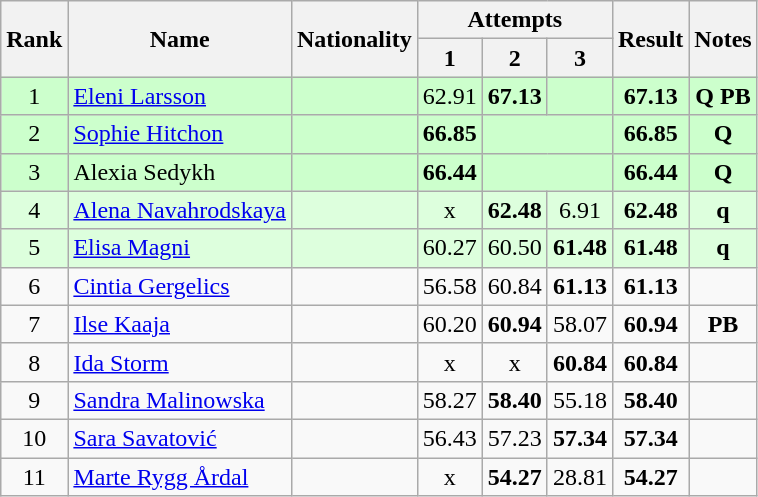<table class="wikitable sortable" style="text-align:center">
<tr>
<th rowspan=2>Rank</th>
<th rowspan=2>Name</th>
<th rowspan=2>Nationality</th>
<th colspan=3>Attempts</th>
<th rowspan=2>Result</th>
<th rowspan=2>Notes</th>
</tr>
<tr>
<th>1</th>
<th>2</th>
<th>3</th>
</tr>
<tr bgcolor=ccffcc>
<td>1</td>
<td align=left><a href='#'>Eleni Larsson</a></td>
<td align=left></td>
<td>62.91</td>
<td><strong>67.13</strong></td>
<td></td>
<td><strong>67.13</strong></td>
<td><strong>Q PB</strong></td>
</tr>
<tr bgcolor=ccffcc>
<td>2</td>
<td align=left><a href='#'>Sophie Hitchon</a></td>
<td align=left></td>
<td><strong>66.85</strong></td>
<td colspan=2></td>
<td><strong>66.85</strong></td>
<td><strong>Q</strong></td>
</tr>
<tr bgcolor=ccffcc>
<td>3</td>
<td align=left>Alexia Sedykh</td>
<td align=left></td>
<td><strong>66.44</strong></td>
<td colspan=2></td>
<td><strong>66.44</strong></td>
<td><strong>Q</strong></td>
</tr>
<tr bgcolor=ddffdd>
<td>4</td>
<td align=left><a href='#'>Alena Navahrodskaya</a></td>
<td align=left></td>
<td>x</td>
<td><strong>62.48</strong></td>
<td>6.91</td>
<td><strong>62.48</strong></td>
<td><strong>q</strong></td>
</tr>
<tr bgcolor=ddffdd>
<td>5</td>
<td align=left><a href='#'>Elisa Magni</a></td>
<td align=left></td>
<td>60.27</td>
<td>60.50</td>
<td><strong>61.48</strong></td>
<td><strong>61.48</strong></td>
<td><strong>q</strong></td>
</tr>
<tr>
<td>6</td>
<td align=left><a href='#'>Cintia Gergelics</a></td>
<td align=left></td>
<td>56.58</td>
<td>60.84</td>
<td><strong>61.13</strong></td>
<td><strong>61.13</strong></td>
<td></td>
</tr>
<tr>
<td>7</td>
<td align=left><a href='#'>Ilse Kaaja</a></td>
<td align=left></td>
<td>60.20</td>
<td><strong>60.94</strong></td>
<td>58.07</td>
<td><strong>60.94</strong></td>
<td><strong>PB</strong></td>
</tr>
<tr>
<td>8</td>
<td align=left><a href='#'>Ida Storm</a></td>
<td align=left></td>
<td>x</td>
<td>x</td>
<td><strong>60.84</strong></td>
<td><strong>60.84</strong></td>
<td></td>
</tr>
<tr>
<td>9</td>
<td align=left><a href='#'>Sandra Malinowska</a></td>
<td align=left></td>
<td>58.27</td>
<td><strong>58.40</strong></td>
<td>55.18</td>
<td><strong>58.40</strong></td>
<td></td>
</tr>
<tr>
<td>10</td>
<td align=left><a href='#'>Sara Savatović</a></td>
<td align=left></td>
<td>56.43</td>
<td>57.23</td>
<td><strong>57.34</strong></td>
<td><strong>57.34</strong></td>
<td></td>
</tr>
<tr>
<td>11</td>
<td align=left><a href='#'>Marte Rygg Årdal</a></td>
<td align=left></td>
<td>x</td>
<td><strong>54.27</strong></td>
<td>28.81</td>
<td><strong>54.27</strong></td>
<td></td>
</tr>
</table>
